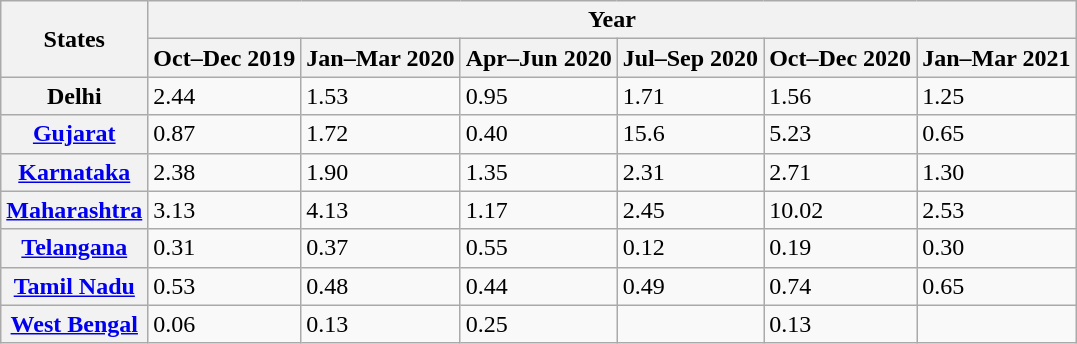<table class="wikitable sortable">
<tr>
<th rowspan="2">States</th>
<th colspan="6">Year</th>
</tr>
<tr>
<th>Oct–Dec 2019</th>
<th>Jan–Mar 2020</th>
<th>Apr–Jun 2020</th>
<th>Jul–Sep 2020</th>
<th>Oct–Dec 2020</th>
<th>Jan–Mar 2021</th>
</tr>
<tr>
<th>Delhi</th>
<td>2.44</td>
<td>1.53</td>
<td>0.95</td>
<td>1.71</td>
<td>1.56</td>
<td>1.25</td>
</tr>
<tr>
<th><a href='#'>Gujarat</a></th>
<td>0.87</td>
<td>1.72</td>
<td>0.40</td>
<td>15.6</td>
<td>5.23</td>
<td>0.65</td>
</tr>
<tr>
<th><a href='#'>Karnataka</a></th>
<td>2.38</td>
<td>1.90</td>
<td>1.35</td>
<td>2.31</td>
<td>2.71</td>
<td>1.30</td>
</tr>
<tr>
<th><a href='#'>Maharashtra</a></th>
<td>3.13</td>
<td>4.13</td>
<td>1.17</td>
<td>2.45</td>
<td>10.02</td>
<td>2.53</td>
</tr>
<tr>
<th><a href='#'>Telangana</a></th>
<td>0.31</td>
<td>0.37</td>
<td>0.55</td>
<td>0.12</td>
<td>0.19</td>
<td>0.30</td>
</tr>
<tr>
<th><a href='#'>Tamil Nadu</a></th>
<td>0.53</td>
<td>0.48</td>
<td>0.44</td>
<td>0.49</td>
<td>0.74</td>
<td>0.65</td>
</tr>
<tr>
<th><a href='#'>West Bengal</a></th>
<td>0.06</td>
<td>0.13</td>
<td>0.25</td>
<td></td>
<td>0.13</td>
<td></td>
</tr>
</table>
